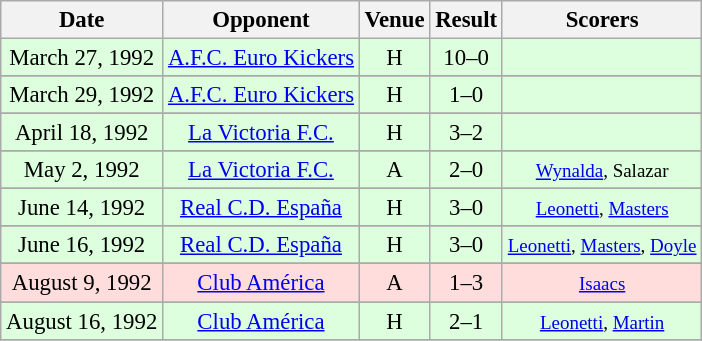<table class="wikitable" style="font-size:95%; text-align:center">
<tr>
<th>Date</th>
<th>Opponent</th>
<th>Venue</th>
<th>Result</th>
<th>Scorers</th>
</tr>
<tr bgcolor="#ddffdd">
<td>March 27, 1992</td>
<td> <a href='#'>A.F.C. Euro Kickers</a></td>
<td>H</td>
<td>10–0</td>
<td><small></small></td>
</tr>
<tr>
</tr>
<tr bgcolor="#ddffdd">
<td>March 29, 1992</td>
<td> <a href='#'>A.F.C. Euro Kickers</a></td>
<td>H</td>
<td>1–0</td>
<td><small></small></td>
</tr>
<tr>
</tr>
<tr bgcolor="#ddffdd">
<td>April 18, 1992</td>
<td> <a href='#'>La Victoria F.C.</a></td>
<td>H</td>
<td>3–2</td>
<td><small></small></td>
</tr>
<tr>
</tr>
<tr bgcolor="#ddffdd">
<td>May 2, 1992</td>
<td> <a href='#'>La Victoria F.C.</a></td>
<td>A</td>
<td>2–0</td>
<td><small><a href='#'>Wynalda</a>, Salazar</small></td>
</tr>
<tr>
</tr>
<tr bgcolor="#ddffdd">
<td>June 14, 1992</td>
<td> <a href='#'>Real C.D. España</a></td>
<td>H</td>
<td>3–0</td>
<td><small><a href='#'>Leonetti</a>, <a href='#'>Masters</a></small></td>
</tr>
<tr>
</tr>
<tr bgcolor="#ddffdd">
<td>June 16, 1992</td>
<td> <a href='#'>Real C.D. España</a></td>
<td>H</td>
<td>3–0</td>
<td><small><a href='#'>Leonetti</a>, <a href='#'>Masters</a>, <a href='#'>Doyle</a></small></td>
</tr>
<tr>
</tr>
<tr bgcolor="#ffdddd">
<td>August 9, 1992</td>
<td> <a href='#'>Club América</a></td>
<td>A</td>
<td>1–3</td>
<td><small><a href='#'>Isaacs</a></small></td>
</tr>
<tr>
</tr>
<tr bgcolor="#ddffdd">
<td>August 16, 1992</td>
<td> <a href='#'>Club América</a></td>
<td>H</td>
<td>2–1</td>
<td><small><a href='#'>Leonetti</a>, <a href='#'>Martin</a></small></td>
</tr>
<tr>
</tr>
</table>
